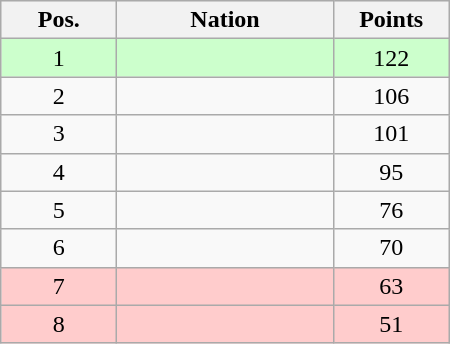<table class="wikitable gauche" cellspacing="1" style="width:300px;">
<tr style="background:#efefef; text-align:center;">
<th style="width:70px;">Pos.</th>
<th>Nation</th>
<th style="width:70px;">Points</th>
</tr>
<tr style="vertical-align:top; text-align:center; background:#ccffcc;">
<td>1</td>
<td style="text-align:left;"></td>
<td>122</td>
</tr>
<tr style="vertical-align:top; text-align:center;">
<td>2</td>
<td style="text-align:left;"></td>
<td>106</td>
</tr>
<tr style="vertical-align:top; text-align:center;">
<td>3</td>
<td style="text-align:left;"></td>
<td>101</td>
</tr>
<tr style="vertical-align:top; text-align:center;">
<td>4</td>
<td style="text-align:left;"></td>
<td>95</td>
</tr>
<tr style="vertical-align:top; text-align:center;">
<td>5</td>
<td style="text-align:left;"></td>
<td>76</td>
</tr>
<tr style="vertical-align:top; text-align:center;">
<td>6</td>
<td style="text-align:left;"></td>
<td>70</td>
</tr>
<tr style="vertical-align:top; text-align:center; background:#ffcccc;">
<td>7</td>
<td style="text-align:left;"></td>
<td>63</td>
</tr>
<tr style="vertical-align:top; text-align:center; background:#ffcccc;">
<td>8</td>
<td style="text-align:left;"></td>
<td>51</td>
</tr>
</table>
